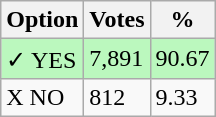<table class="wikitable">
<tr>
<th>Option</th>
<th>Votes</th>
<th>%</th>
</tr>
<tr>
<td style=background:#bbf8be>✓ YES</td>
<td style=background:#bbf8be>7,891</td>
<td style=background:#bbf8be>90.67</td>
</tr>
<tr>
<td>X NO</td>
<td>812</td>
<td>9.33</td>
</tr>
</table>
